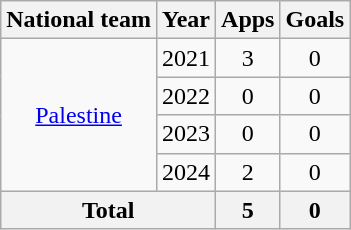<table class="wikitable" style="text-align:center">
<tr>
<th>National team</th>
<th>Year</th>
<th>Apps</th>
<th>Goals</th>
</tr>
<tr>
<td rowspan="4"><a href='#'>Palestine</a></td>
<td>2021</td>
<td>3</td>
<td>0</td>
</tr>
<tr>
<td>2022</td>
<td>0</td>
<td>0</td>
</tr>
<tr>
<td>2023</td>
<td>0</td>
<td>0</td>
</tr>
<tr>
<td>2024</td>
<td>2</td>
<td>0</td>
</tr>
<tr>
<th colspan="2">Total</th>
<th>5</th>
<th>0</th>
</tr>
</table>
